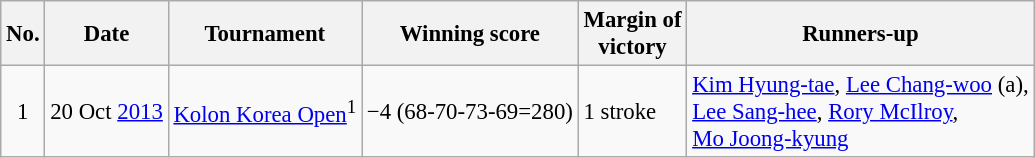<table class="wikitable" style="font-size:95%;">
<tr>
<th>No.</th>
<th>Date</th>
<th>Tournament</th>
<th>Winning score</th>
<th>Margin of<br>victory</th>
<th>Runners-up</th>
</tr>
<tr>
<td align=center>1</td>
<td align=right>20 Oct <a href='#'>2013</a></td>
<td><a href='#'>Kolon Korea Open</a><sup>1</sup></td>
<td>−4 (68-70-73-69=280)</td>
<td>1 stroke</td>
<td> <a href='#'>Kim Hyung-tae</a>,  <a href='#'>Lee Chang-woo</a> (a),<br> <a href='#'>Lee Sang-hee</a>,  <a href='#'>Rory McIlroy</a>,<br> <a href='#'>Mo Joong-kyung</a></td>
</tr>
</table>
